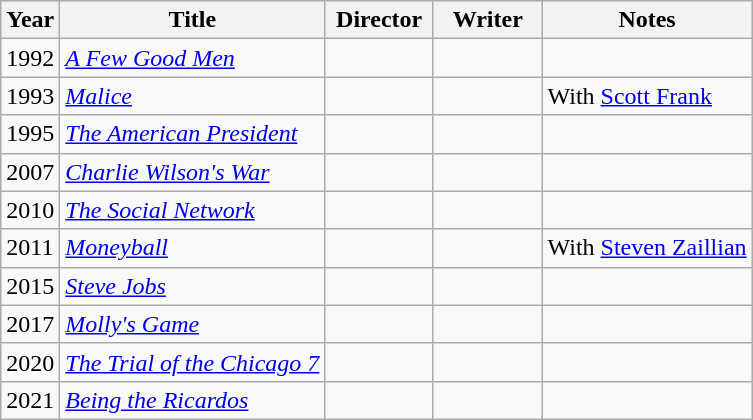<table class="wikitable">
<tr>
<th>Year</th>
<th>Title</th>
<th width=65>Director</th>
<th width=65>Writer</th>
<th>Notes</th>
</tr>
<tr>
<td>1992</td>
<td><em><a href='#'>A Few Good Men</a></em></td>
<td></td>
<td></td>
<td></td>
</tr>
<tr>
<td>1993</td>
<td><em><a href='#'>Malice</a></em></td>
<td></td>
<td></td>
<td>With <a href='#'>Scott Frank</a></td>
</tr>
<tr>
<td>1995</td>
<td><em><a href='#'>The American President</a></em></td>
<td></td>
<td></td>
<td></td>
</tr>
<tr>
<td>2007</td>
<td><em><a href='#'>Charlie Wilson's War</a></em></td>
<td></td>
<td></td>
<td></td>
</tr>
<tr>
<td>2010</td>
<td><em><a href='#'>The Social Network</a></em></td>
<td></td>
<td></td>
<td></td>
</tr>
<tr>
<td>2011</td>
<td><em><a href='#'>Moneyball</a></em></td>
<td></td>
<td></td>
<td>With <a href='#'>Steven Zaillian</a></td>
</tr>
<tr>
<td>2015</td>
<td><em><a href='#'>Steve Jobs</a></em></td>
<td></td>
<td></td>
<td></td>
</tr>
<tr>
<td>2017</td>
<td><em><a href='#'>Molly's Game</a></em></td>
<td></td>
<td></td>
<td></td>
</tr>
<tr>
<td>2020</td>
<td><em><a href='#'>The Trial of the Chicago 7</a></em></td>
<td></td>
<td></td>
<td></td>
</tr>
<tr>
<td>2021</td>
<td><em><a href='#'>Being the Ricardos</a></em></td>
<td></td>
<td></td>
<td></td>
</tr>
</table>
